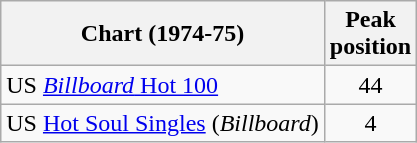<table class="wikitable sortable">
<tr>
<th>Chart (1974-75)</th>
<th>Peak<br>position</th>
</tr>
<tr>
<td>US <a href='#'><em>Billboard</em> Hot 100</a></td>
<td align="center">44</td>
</tr>
<tr>
<td>US <a href='#'>Hot Soul Singles</a> (<em>Billboard</em>)</td>
<td align="center">4</td>
</tr>
</table>
